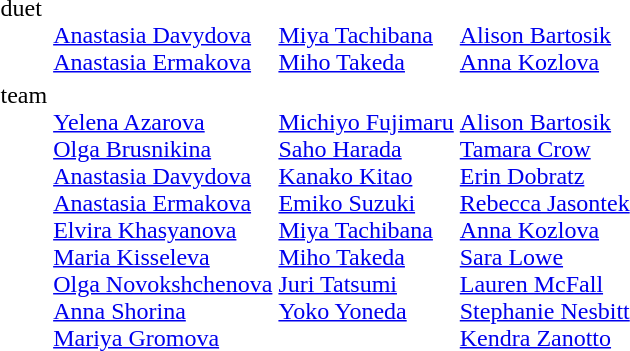<table>
<tr valign="top">
<td>duet<br></td>
<td><br><a href='#'>Anastasia Davydova</a><br><a href='#'>Anastasia Ermakova</a></td>
<td><br><a href='#'>Miya Tachibana</a><br><a href='#'>Miho Takeda</a></td>
<td><br><a href='#'>Alison Bartosik</a><br><a href='#'>Anna Kozlova</a></td>
</tr>
<tr valign="top">
<td>team<br></td>
<td><br><a href='#'>Yelena Azarova</a><br><a href='#'>Olga Brusnikina</a><br><a href='#'>Anastasia Davydova</a><br><a href='#'>Anastasia Ermakova</a><br><a href='#'>Elvira Khasyanova</a><br><a href='#'>Maria Kisseleva</a><br><a href='#'>Olga Novokshchenova</a><br><a href='#'>Anna Shorina</a><br><a href='#'>Mariya Gromova</a></td>
<td><br><a href='#'>Michiyo Fujimaru</a><br><a href='#'>Saho Harada</a><br><a href='#'>Kanako Kitao</a><br><a href='#'>Emiko Suzuki</a><br><a href='#'>Miya Tachibana</a><br><a href='#'>Miho Takeda</a><br><a href='#'>Juri Tatsumi</a><br><a href='#'>Yoko Yoneda</a></td>
<td><br><a href='#'>Alison Bartosik</a><br><a href='#'>Tamara Crow</a><br><a href='#'>Erin Dobratz</a><br><a href='#'>Rebecca Jasontek</a><br><a href='#'>Anna Kozlova</a><br><a href='#'>Sara Lowe</a><br><a href='#'>Lauren McFall</a><br><a href='#'>Stephanie Nesbitt</a><br><a href='#'>Kendra Zanotto</a></td>
</tr>
</table>
